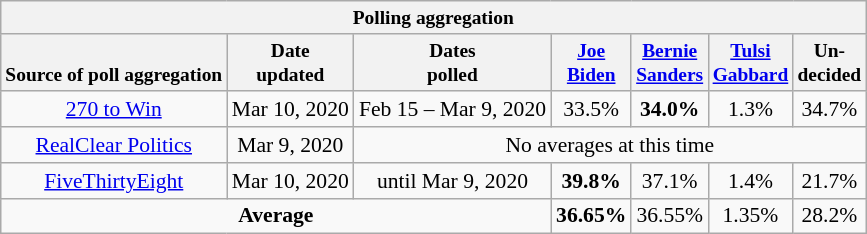<table class="wikitable" style="font-size:90%;text-align:center;">
<tr valign=bottom style="font-size:90%;">
<th colspan="8">Polling aggregation</th>
</tr>
<tr valign=bottom style="font-size:90%;">
<th>Source of poll aggregation</th>
<th>Date<br>updated</th>
<th>Dates<br>polled</th>
<th><a href='#'>Joe<br>Biden</a></th>
<th><a href='#'>Bernie<br>Sanders</a></th>
<th><a href='#'>Tulsi<br>Gabbard</a></th>
<th>Un-<br>decided</th>
</tr>
<tr>
<td><a href='#'>270 to Win</a></td>
<td>Mar 10, 2020</td>
<td>Feb 15 – Mar 9, 2020</td>
<td>33.5%</td>
<td><strong>34.0%</strong></td>
<td>1.3%</td>
<td>34.7%</td>
</tr>
<tr>
<td><a href='#'>RealClear Politics</a></td>
<td>Mar 9, 2020</td>
<td colspan = 5>No averages at this time</td>
</tr>
<tr>
<td><a href='#'>FiveThirtyEight</a></td>
<td>Mar 10, 2020</td>
<td>until Mar 9, 2020</td>
<td><strong>39.8%</strong></td>
<td>37.1%</td>
<td>1.4%</td>
<td>21.7%</td>
</tr>
<tr>
<td colspan="3"><strong>Average</strong></td>
<td><strong>36.65%</strong></td>
<td>36.55%</td>
<td>1.35%</td>
<td>28.2%</td>
</tr>
</table>
